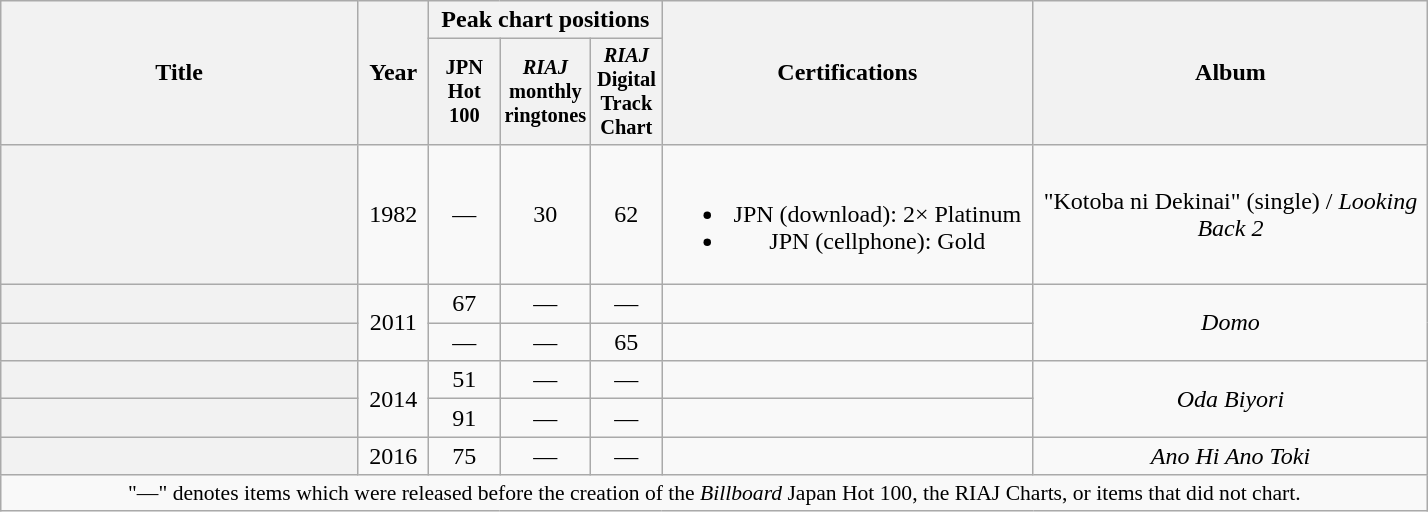<table class="wikitable plainrowheaders" style="text-align:center;">
<tr>
<th scope="col" rowspan="2" style="width:25%;">Title</th>
<th scope="col" rowspan="2" style="width:5%;">Year</th>
<th scope="col" colspan="3">Peak chart positions</th>
<th scope="col" rowspan="2" style="width:15em;">Certifications</th>
<th scope="col" rowspan="2" style="width:16em;">Album</th>
</tr>
<tr>
<th style="width:3em;font-size:85%">JPN Hot 100<br></th>
<th style="width:3em;font-size:85%"><em>RIAJ</em><br>monthly<br>ringtones<br></th>
<th style="width:3em;font-size:85%"><em>RIAJ</em><br>Digital<br>Track<br>Chart<br></th>
</tr>
<tr>
<th scope="row"></th>
<td>1982</td>
<td>—</td>
<td>30</td>
<td>62</td>
<td><br><ul><li>JPN <span>(download)</span>: 2× Platinum</li><li>JPN <span>(cellphone)</span>: Gold</li></ul></td>
<td>"Kotoba ni Dekinai" (single) / <em>Looking Back 2</em></td>
</tr>
<tr>
<th scope="row"></th>
<td rowspan="2">2011</td>
<td>67</td>
<td>—</td>
<td>—</td>
<td></td>
<td rowspan="2"><em>Domo</em></td>
</tr>
<tr>
<th scope="row"></th>
<td>—</td>
<td>—</td>
<td>65</td>
<td></td>
</tr>
<tr>
<th scope="row"></th>
<td rowspan="2">2014</td>
<td>51</td>
<td>—</td>
<td>—</td>
<td></td>
<td rowspan="2"><em>Oda Biyori</em></td>
</tr>
<tr>
<th scope="row"></th>
<td>91</td>
<td>—</td>
<td>—</td>
<td></td>
</tr>
<tr>
<th scope="row"></th>
<td>2016</td>
<td>75</td>
<td>—</td>
<td>—</td>
<td></td>
<td><em>Ano Hi Ano Toki</em></td>
</tr>
<tr>
<td colspan="7" align="center" style="font-size:90%;">"—" denotes items which were released before the creation of the <em>Billboard</em> Japan Hot 100, the RIAJ Charts, or items that did not chart.</td>
</tr>
</table>
